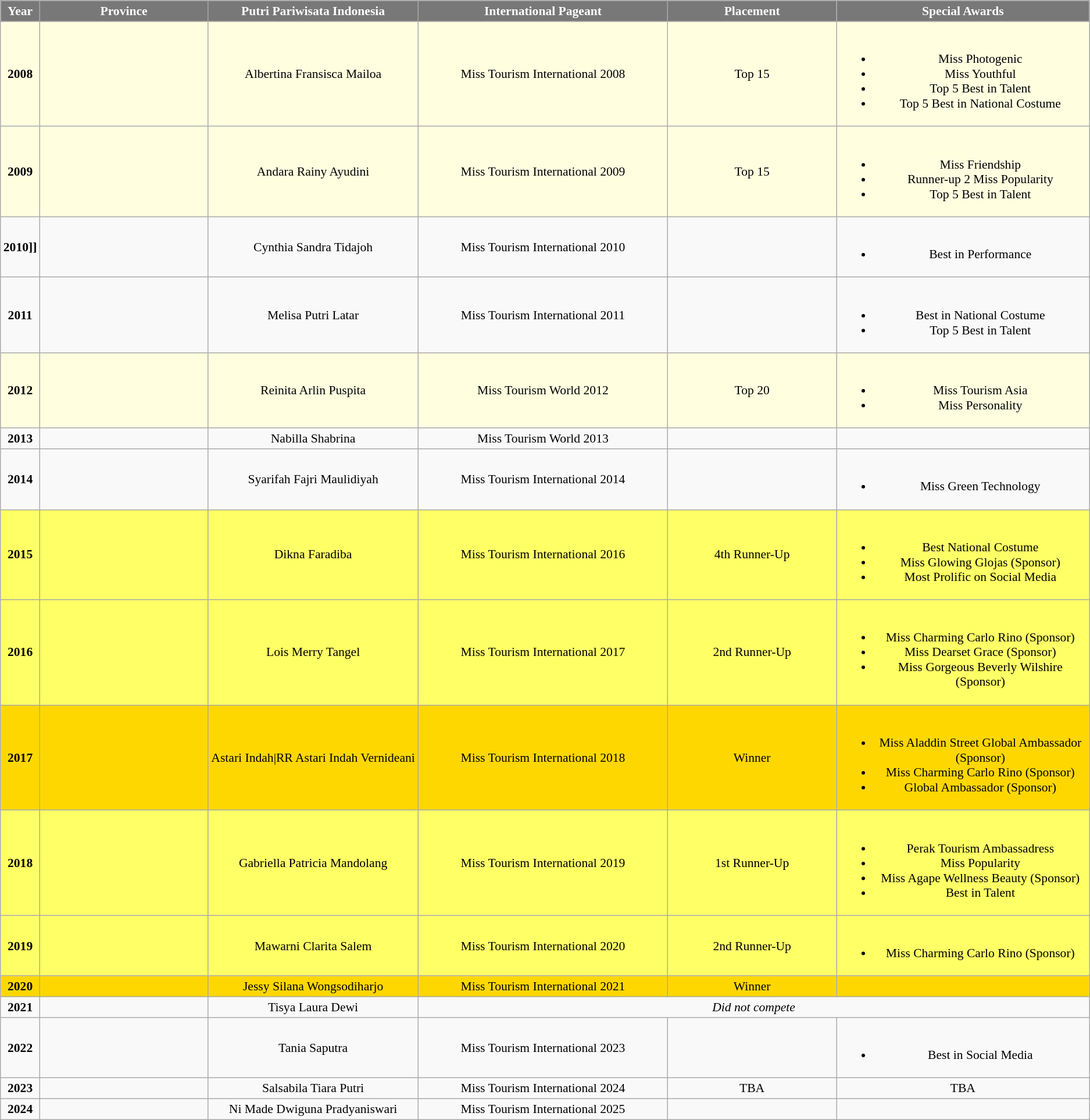<table class="wikitable sortable" style="font-size: 90%; text-align:center">
<tr>
<th width="30" style="background-color:#787878;color:#FFFFFF;">Year</th>
<th width="200" style="background-color:#787878;color:#FFFFFF;">Province</th>
<th width="250" style="background-color:#787878;color:#FFFFFF;">Putri Pariwisata Indonesia</th>
<th width="300" style="background-color:#787878;color:#FFFFFF;">International Pageant</th>
<th width="200" style="background-color:#787878;color:#FFFFFF;">Placement</th>
<th width="300" style="background-color:#787878;color:#FFFFFF;">Special Awards</th>
</tr>
<tr>
</tr>
<tr style="background-color:lightyellow">
<td><strong>2008</strong></td>
<td></td>
<td>Albertina Fransisca Mailoa</td>
<td>Miss Tourism International 2008</td>
<td>Top 15</td>
<td><br><ul><li>Miss Photogenic</li><li>Miss Youthful</li><li>Top 5 Best in Talent</li><li>Top 5 Best in National Costume</li></ul></td>
</tr>
<tr style="background-color:lightyellow">
<td><strong>2009</strong></td>
<td></td>
<td>Andara Rainy Ayudini</td>
<td>Miss Tourism International 2009</td>
<td>Top 15</td>
<td><br><ul><li>Miss Friendship</li><li>Runner-up 2 Miss Popularity</li><li>Top 5 Best in Talent</li></ul></td>
</tr>
<tr>
<td><strong>2010]]</strong></td>
<td></td>
<td>Cynthia Sandra Tidajoh</td>
<td>Miss Tourism International 2010</td>
<td></td>
<td><br><ul><li>Best in Performance</li></ul></td>
</tr>
<tr>
<td><strong>2011</strong></td>
<td></td>
<td>Melisa Putri Latar</td>
<td>Miss Tourism International 2011</td>
<td></td>
<td><br><ul><li>Best in National Costume</li><li>Top 5 Best in Talent</li></ul></td>
</tr>
<tr style="background-color:lightyellow">
<td><strong>2012</strong></td>
<td></td>
<td>Reinita Arlin Puspita</td>
<td>Miss Tourism World 2012</td>
<td>Top 20</td>
<td><br><ul><li>Miss Tourism Asia</li><li>Miss Personality</li></ul></td>
</tr>
<tr>
<td><strong>2013</strong></td>
<td></td>
<td>Nabilla Shabrina</td>
<td>Miss Tourism World 2013</td>
<td></td>
<td></td>
</tr>
<tr>
<td><strong>2014</strong></td>
<td></td>
<td>Syarifah Fajri Maulidiyah</td>
<td>Miss Tourism International 2014</td>
<td></td>
<td><br><ul><li>Miss Green Technology</li></ul></td>
</tr>
<tr style="background-color:#FFFF66">
<td><strong>2015</strong></td>
<td></td>
<td>Dikna Faradiba</td>
<td>Miss Tourism International 2016</td>
<td>4th Runner-Up</td>
<td><br><ul><li>Best National Costume</li><li>Miss Glowing Glojas (Sponsor)</li><li>Most Prolific on Social Media</li></ul></td>
</tr>
<tr style="background-color:#FFFF66">
<td><strong>2016</strong></td>
<td></td>
<td>Lois Merry Tangel</td>
<td>Miss Tourism International 2017</td>
<td>2nd Runner-Up</td>
<td><br><ul><li>Miss Charming Carlo Rino (Sponsor)</li><li>Miss Dearset Grace (Sponsor)</li><li>Miss Gorgeous Beverly Wilshire (Sponsor)</li></ul></td>
</tr>
<tr style="background-color:gold">
<td><strong>2017</strong></td>
<td></td>
<td>Astari Indah|RR Astari Indah Vernideani</td>
<td>Miss Tourism International 2018</td>
<td>Winner</td>
<td><br><ul><li>Miss Aladdin Street Global Ambassador (Sponsor)</li><li>Miss Charming Carlo Rino (Sponsor)</li><li>Global Ambassador (Sponsor)</li></ul></td>
</tr>
<tr style="background-color:#FFFF66">
<td><strong>2018</strong></td>
<td></td>
<td>Gabriella Patricia Mandolang</td>
<td>Miss Tourism International 2019</td>
<td>1st Runner-Up</td>
<td><br><ul><li>Perak Tourism Ambassadress</li><li>Miss Popularity</li><li>Miss Agape Wellness Beauty (Sponsor)</li><li>Best in Talent</li></ul></td>
</tr>
<tr style="background-color:#FFFF66">
<td><strong>2019</strong></td>
<td></td>
<td>Mawarni Clarita Salem</td>
<td>Miss Tourism International 2020</td>
<td>2nd Runner-Up</td>
<td><br><ul><li>Miss Charming Carlo Rino (Sponsor)</li></ul></td>
</tr>
<tr style="background-color:gold">
<td><strong>2020</strong></td>
<td></td>
<td>Jessy Silana Wongsodiharjo</td>
<td>Miss Tourism International 2021</td>
<td>Winner</td>
<td></td>
</tr>
<tr>
<td><strong>2021</strong></td>
<td></td>
<td>Tisya Laura Dewi</td>
<td colspan="3" style="text-align:center;"><em>Did not compete</em></td>
</tr>
<tr>
<td><strong>2022</strong></td>
<td></td>
<td>Tania Saputra</td>
<td>Miss Tourism International 2023</td>
<td></td>
<td><br><ul><li>Best in Social Media</li></ul></td>
</tr>
<tr>
<td><strong>2023</strong></td>
<td></td>
<td>Salsabila Tiara Putri</td>
<td>Miss Tourism International 2024</td>
<td>TBA</td>
<td>TBA</td>
</tr>
<tr>
<td><strong>2024</strong></td>
<td></td>
<td>Ni Made Dwiguna Pradyaniswari</td>
<td>Miss Tourism International 2025</td>
<td></td>
<td></td>
</tr>
</table>
